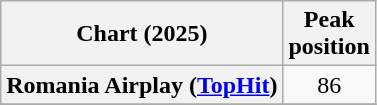<table class="wikitable plainrowheaders" style="text-align:center">
<tr>
<th scope="col">Chart (2025)</th>
<th scope="col">Peak<br>position</th>
</tr>
<tr>
<th scope="row">Romania Airplay (<a href='#'>TopHit</a>)</th>
<td>86</td>
</tr>
<tr>
</tr>
</table>
